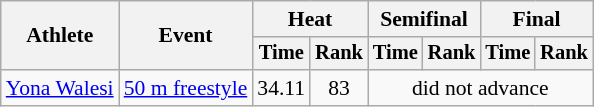<table class=wikitable style="font-size:90%">
<tr>
<th rowspan="2">Athlete</th>
<th rowspan="2">Event</th>
<th colspan="2">Heat</th>
<th colspan="2">Semifinal</th>
<th colspan="2">Final</th>
</tr>
<tr style="font-size:95%">
<th>Time</th>
<th>Rank</th>
<th>Time</th>
<th>Rank</th>
<th>Time</th>
<th>Rank</th>
</tr>
<tr align=center>
<td align=left><a href='#'>Yona Walesi</a></td>
<td align=left><a href='#'>50 m freestyle</a></td>
<td>34.11</td>
<td>83</td>
<td colspan=4>did not advance</td>
</tr>
</table>
